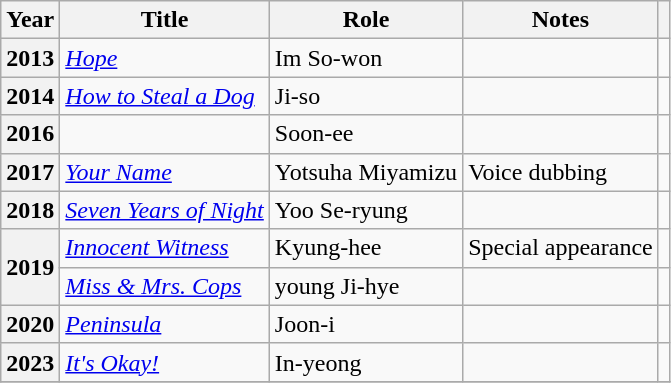<table class="wikitable plainrowheaders sortable">
<tr>
<th scope="col">Year</th>
<th scope="col">Title</th>
<th scope="col">Role</th>
<th scope="col">Notes</th>
<th scope="col" class="unsortable"></th>
</tr>
<tr>
<th scope="row">2013</th>
<td><em><a href='#'>Hope</a></em></td>
<td>Im So-won</td>
<td></td>
<td></td>
</tr>
<tr>
<th scope="row">2014</th>
<td><em><a href='#'>How to Steal a Dog</a></em></td>
<td>Ji-so</td>
<td></td>
<td></td>
</tr>
<tr>
<th scope="row">2016</th>
<td><em></em></td>
<td>Soon-ee</td>
<td></td>
<td></td>
</tr>
<tr>
<th scope="row">2017</th>
<td><em><a href='#'>Your Name</a></em></td>
<td>Yotsuha Miyamizu</td>
<td>Voice dubbing</td>
<td></td>
</tr>
<tr>
<th scope="row">2018</th>
<td><em><a href='#'>Seven Years of Night</a></em></td>
<td>Yoo Se-ryung</td>
<td></td>
<td></td>
</tr>
<tr>
<th scope="row" rowspan="2">2019</th>
<td><em><a href='#'>Innocent Witness</a></em></td>
<td>Kyung-hee</td>
<td>Special appearance</td>
<td></td>
</tr>
<tr>
<td><em><a href='#'>Miss & Mrs. Cops</a></em></td>
<td>young Ji-hye</td>
<td></td>
<td></td>
</tr>
<tr>
<th scope="row">2020</th>
<td><em><a href='#'>Peninsula</a></em></td>
<td>Joon-i</td>
<td></td>
<td></td>
</tr>
<tr>
<th scope="row">2023</th>
<td><em><a href='#'>It's Okay!</a></em></td>
<td>In-yeong</td>
<td></td>
<td style="text-align:center"></td>
</tr>
<tr>
</tr>
</table>
